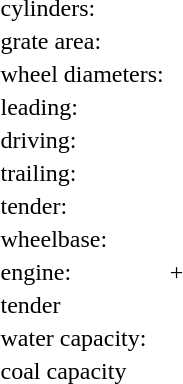<table>
<tr>
<td>cylinders:</td>
<td></td>
</tr>
<tr>
<td>grate area:</td>
<td></td>
</tr>
<tr>
<td>wheel diameters:</td>
</tr>
<tr>
<td>leading:</td>
<td></td>
</tr>
<tr>
<td>driving:</td>
<td></td>
</tr>
<tr>
<td>trailing:</td>
<td></td>
</tr>
<tr>
<td>tender:</td>
<td></td>
</tr>
<tr>
<td>wheelbase:</td>
</tr>
<tr>
<td>engine:</td>
<td> + </td>
</tr>
<tr>
<td>tender</td>
<td></td>
</tr>
<tr>
<td>water capacity:</td>
<td></td>
</tr>
<tr>
<td>coal capacity</td>
<td></td>
</tr>
</table>
